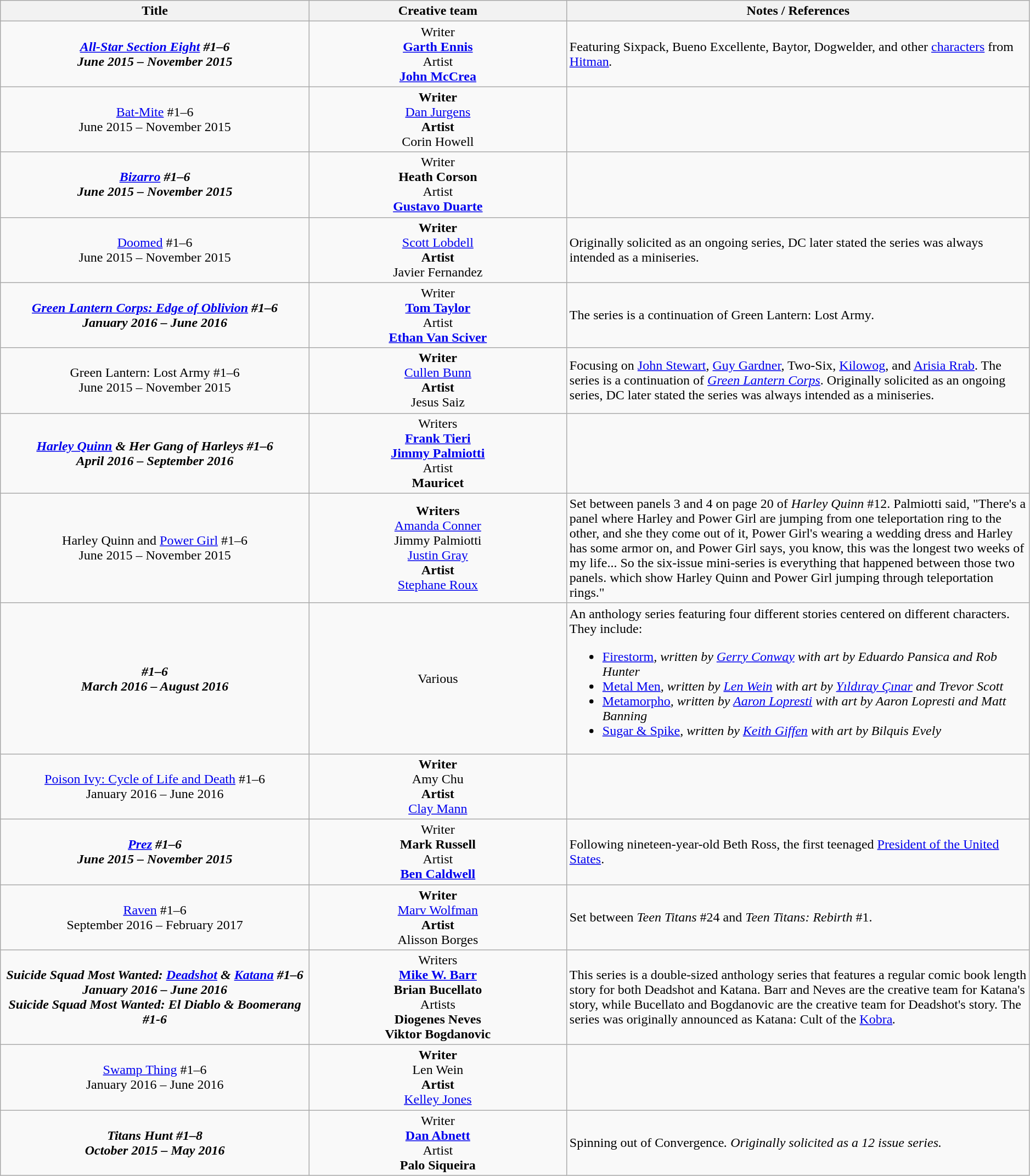<table class="wikitable sortable" style="text-align:center; font-weight:normal;" width=99%>
<tr>
<th scope="col" width="18%" align="center">Title</th>
<th scope="col" width="15%" align="center" class=unsortable>Creative team</th>
<th scope="col" width="27%" align="center" class=unsortable>Notes / References</th>
</tr>
<tr>
<td scope="row"><strong><em><a href='#'>All-Star Section Eight</a><em> #1–6<strong><br>June 2015 – November 2015</td>
<td></strong>Writer<strong><br><a href='#'>Garth Ennis</a><br></strong>Artist<strong><br><a href='#'>John McCrea</a></td>
<td align="left">Featuring Sixpack, Bueno Excellente, Baytor, Dogwelder, and other <a href='#'>characters</a> from </em><a href='#'>Hitman</a><em>.</td>
</tr>
<tr>
<td scope="row"></em></strong><a href='#'>Bat-Mite</a></em> #1–6</strong><br>June 2015 – November 2015</td>
<td><strong>Writer</strong><br><a href='#'>Dan Jurgens</a><br><strong>Artist</strong><br>Corin Howell</td>
<td align="left"></td>
</tr>
<tr>
<td scope="row"><strong><em><a href='#'>Bizarro</a><em> #1–6<strong><br>June 2015 – November 2015</td>
<td></strong>Writer<strong><br>Heath Corson<br></strong>Artist<strong><br><a href='#'>Gustavo Duarte</a></td>
<td align="left"></td>
</tr>
<tr>
<td scope="row"></em></strong><a href='#'>Doomed</a></em> #1–6</strong><br>June 2015 – November 2015</td>
<td><strong>Writer</strong><br><a href='#'>Scott Lobdell</a><br><strong>Artist</strong><br>Javier Fernandez</td>
<td align="left">Originally solicited as an ongoing series, DC later stated the series was always intended as a miniseries.</td>
</tr>
<tr>
<td scope="row"><strong><em><a href='#'>Green Lantern Corps: Edge of Oblivion</a><em> #1–6<strong><br>January 2016 – June 2016</td>
<td></strong>Writer<strong><br><a href='#'>Tom Taylor</a><br></strong>Artist<strong><br><a href='#'>Ethan Van Sciver</a></td>
<td align="left">The series is a continuation of </em>Green Lantern: Lost Army<em>.</td>
</tr>
<tr>
<td scope="row"></em></strong>Green Lantern: Lost Army</em> #1–6</strong><br>June 2015 – November 2015</td>
<td><strong>Writer</strong><br><a href='#'>Cullen Bunn</a><br><strong>Artist</strong><br>Jesus Saiz</td>
<td align="left">Focusing on <a href='#'>John Stewart</a>, <a href='#'>Guy Gardner</a>, Two-Six, <a href='#'>Kilowog</a>, and <a href='#'>Arisia Rrab</a>. The series is a continuation of <em><a href='#'>Green Lantern Corps</a></em>. Originally solicited as an ongoing series, DC later stated the series was always intended as a miniseries.</td>
</tr>
<tr>
<td scope="row"><strong><em><a href='#'>Harley Quinn</a> & Her Gang of Harleys<em> #1–6<strong><br>April 2016 – September 2016</td>
<td></strong>Writers<strong><br><a href='#'>Frank Tieri</a><br><a href='#'>Jimmy Palmiotti</a><br></strong>Artist<strong><br>Mauricet</td>
<td align="left"></td>
</tr>
<tr>
<td scope="row"></em></strong>Harley Quinn and <a href='#'>Power Girl</a></em> #1–6</strong><br>June 2015 – November 2015</td>
<td><strong>Writers</strong><br><a href='#'>Amanda Conner</a><br>Jimmy Palmiotti<br><a href='#'>Justin Gray</a><br><strong>Artist</strong><br><a href='#'>Stephane Roux</a></td>
<td align="left">Set between panels 3 and 4 on page 20 of <em>Harley Quinn</em> #12. Palmiotti said, "There's a panel where Harley and Power Girl are jumping from one teleportation ring to the other, and she they come out of it, Power Girl's wearing a wedding dress and Harley has some armor on, and Power Girl says, you know, this was the longest two weeks of my life... So the six-issue mini-series is everything that happened between those two panels. which show Harley Quinn and Power Girl jumping through teleportation rings."</td>
</tr>
<tr>
<td scope="row"><strong><em><em> #1–6<strong><br>March 2016 – August 2016</td>
<td>Various</td>
<td align="left">An anthology series featuring four different stories centered on different characters. They include:<br><ul><li></em><a href='#'>Firestorm</a><em>, written by <a href='#'>Gerry Conway</a> with art by Eduardo Pansica and Rob Hunter</li><li></em><a href='#'>Metal Men</a><em>, written by <a href='#'>Len Wein</a> with art by <a href='#'>Yıldıray Çınar</a> and Trevor Scott</li><li></em><a href='#'>Metamorpho</a><em>, written by <a href='#'>Aaron Lopresti</a> with art by Aaron Lopresti and Matt Banning</li><li></em><a href='#'>Sugar & Spike</a><em>, written by <a href='#'>Keith Giffen</a> with art by Bilquis Evely</li></ul></td>
</tr>
<tr>
<td scope="row"></em></strong><a href='#'>Poison Ivy: Cycle of Life and Death</a></em> #1–6</strong><br>January 2016 – June 2016</td>
<td><strong>Writer</strong><br>Amy Chu<br><strong>Artist</strong><br><a href='#'>Clay Mann</a></td>
<td align="left"></td>
</tr>
<tr>
<td scope="row"><strong><em><a href='#'>Prez</a><em> #1–6<strong><br>June 2015 – November 2015</td>
<td></strong>Writer<strong><br>Mark Russell<br></strong>Artist<strong><br><a href='#'>Ben Caldwell</a></td>
<td align="left">Following nineteen-year-old Beth Ross, the first teenaged <a href='#'>President of the United States</a>.</td>
</tr>
<tr>
<td scope="row"></em></strong><a href='#'>Raven</a></em> #1–6</strong><br>September 2016 – February 2017</td>
<td><strong>Writer</strong><br><a href='#'>Marv Wolfman</a><br><strong>Artist</strong><br>Alisson Borges</td>
<td align="left">Set between <em>Teen Titans</em> #24 and <em>Teen Titans: Rebirth</em> #1.</td>
</tr>
<tr>
<td scope="row"><strong><em>Suicide Squad Most Wanted: <a href='#'>Deadshot</a> & <a href='#'>Katana</a><em> #1–6<strong><br>January 2016 – June 2016<br>Suicide Squad Most Wanted: 
El Diablo & Boomerang #1-6</td>
<td></strong>Writers<strong><br><a href='#'>Mike W. Barr</a><br>Brian Bucellato<br></strong>Artists<strong><br>Diogenes Neves<br>Viktor Bogdanovic</td>
<td align="left">This series is a double-sized anthology series that features a regular comic book length story for both Deadshot and Katana. Barr and Neves are the creative team for Katana's story, while Bucellato and Bogdanovic are the creative team for Deadshot's story. The series was originally announced as </em>Katana: Cult of the <a href='#'>Kobra</a><em>.</td>
</tr>
<tr>
<td scope="row"></em></strong><a href='#'>Swamp Thing</a></em> #1–6</strong><br>January 2016 – June 2016</td>
<td><strong>Writer</strong><br>Len Wein<br><strong>Artist</strong><br><a href='#'>Kelley Jones</a></td>
<td align="left"></td>
</tr>
<tr>
<td scope="row"><strong><em>Titans Hunt<em> #1–8<strong><br>October 2015 – May 2016</td>
<td></strong>Writer<strong><br><a href='#'>Dan Abnett</a><br></strong>Artist<strong><br>Palo Siqueira</td>
<td align="left">Spinning out of </em>Convergence<em>. Originally solicited as a 12 issue series.</td>
</tr>
</table>
